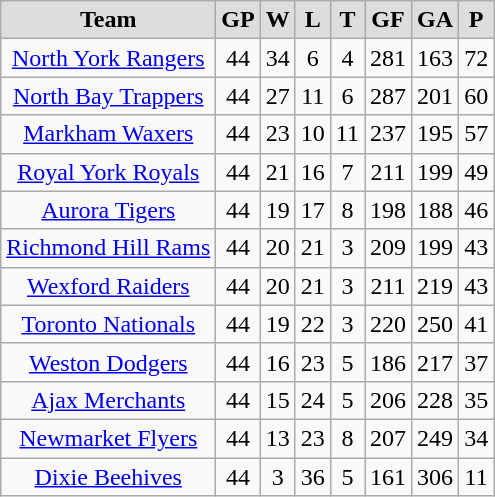<table class="wikitable">
<tr align="center"  bgcolor="#dddddd">
<td><strong>Team</strong></td>
<td><strong>GP</strong></td>
<td><strong>W</strong></td>
<td><strong>L</strong></td>
<td><strong>T</strong></td>
<td><strong>GF</strong></td>
<td><strong>GA</strong></td>
<td><strong>P</strong></td>
</tr>
<tr align="center">
<td><a href='#'>North York Rangers</a></td>
<td>44</td>
<td>34</td>
<td>6</td>
<td>4</td>
<td>281</td>
<td>163</td>
<td>72</td>
</tr>
<tr align="center">
<td><a href='#'>North Bay Trappers</a></td>
<td>44</td>
<td>27</td>
<td>11</td>
<td>6</td>
<td>287</td>
<td>201</td>
<td>60</td>
</tr>
<tr align="center">
<td><a href='#'>Markham Waxers</a></td>
<td>44</td>
<td>23</td>
<td>10</td>
<td>11</td>
<td>237</td>
<td>195</td>
<td>57</td>
</tr>
<tr align="center">
<td><a href='#'>Royal York Royals</a></td>
<td>44</td>
<td>21</td>
<td>16</td>
<td>7</td>
<td>211</td>
<td>199</td>
<td>49</td>
</tr>
<tr align="center">
<td><a href='#'>Aurora Tigers</a></td>
<td>44</td>
<td>19</td>
<td>17</td>
<td>8</td>
<td>198</td>
<td>188</td>
<td>46</td>
</tr>
<tr align="center">
<td><a href='#'>Richmond Hill Rams</a></td>
<td>44</td>
<td>20</td>
<td>21</td>
<td>3</td>
<td>209</td>
<td>199</td>
<td>43</td>
</tr>
<tr align="center">
<td><a href='#'>Wexford Raiders</a></td>
<td>44</td>
<td>20</td>
<td>21</td>
<td>3</td>
<td>211</td>
<td>219</td>
<td>43</td>
</tr>
<tr align="center">
<td><a href='#'>Toronto Nationals</a></td>
<td>44</td>
<td>19</td>
<td>22</td>
<td>3</td>
<td>220</td>
<td>250</td>
<td>41</td>
</tr>
<tr align="center">
<td><a href='#'>Weston Dodgers</a></td>
<td>44</td>
<td>16</td>
<td>23</td>
<td>5</td>
<td>186</td>
<td>217</td>
<td>37</td>
</tr>
<tr align="center">
<td><a href='#'>Ajax Merchants</a></td>
<td>44</td>
<td>15</td>
<td>24</td>
<td>5</td>
<td>206</td>
<td>228</td>
<td>35</td>
</tr>
<tr align="center">
<td><a href='#'>Newmarket Flyers</a></td>
<td>44</td>
<td>13</td>
<td>23</td>
<td>8</td>
<td>207</td>
<td>249</td>
<td>34</td>
</tr>
<tr align="center">
<td><a href='#'>Dixie Beehives</a></td>
<td>44</td>
<td>3</td>
<td>36</td>
<td>5</td>
<td>161</td>
<td>306</td>
<td>11</td>
</tr>
</table>
